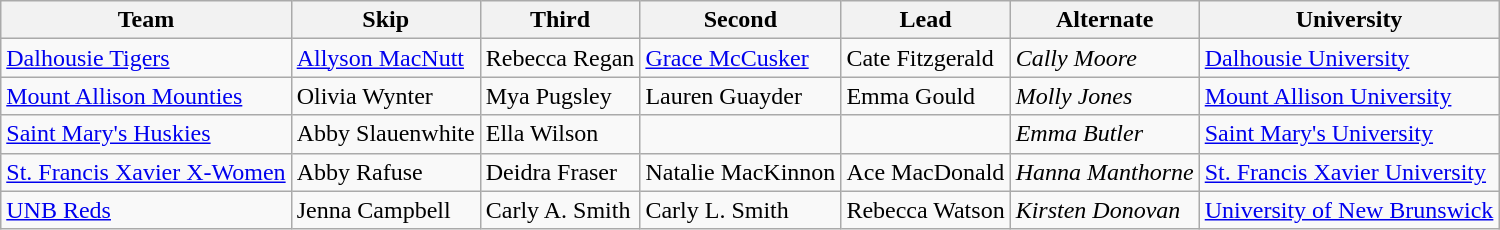<table class=wikitable>
<tr>
<th scope="col">Team</th>
<th scope="col">Skip</th>
<th scope="col">Third</th>
<th scope="col">Second</th>
<th scope="col">Lead</th>
<th scope="col">Alternate</th>
<th scope="col">University</th>
</tr>
<tr>
<td><a href='#'>Dalhousie Tigers</a></td>
<td><a href='#'>Allyson MacNutt</a></td>
<td>Rebecca Regan</td>
<td><a href='#'>Grace McCusker</a></td>
<td>Cate Fitzgerald</td>
<td><em>Cally Moore</em></td>
<td> <a href='#'>Dalhousie University</a></td>
</tr>
<tr>
<td><a href='#'>Mount Allison Mounties</a></td>
<td>Olivia Wynter</td>
<td>Mya Pugsley</td>
<td>Lauren Guayder</td>
<td>Emma Gould</td>
<td><em>Molly Jones</em></td>
<td> <a href='#'>Mount Allison University</a></td>
</tr>
<tr>
<td><a href='#'>Saint Mary's Huskies</a></td>
<td>Abby Slauenwhite</td>
<td>Ella Wilson</td>
<td></td>
<td></td>
<td><em>Emma Butler</em></td>
<td> <a href='#'>Saint Mary's University</a></td>
</tr>
<tr>
<td><a href='#'>St. Francis Xavier X-Women</a></td>
<td>Abby Rafuse</td>
<td>Deidra Fraser</td>
<td>Natalie MacKinnon</td>
<td>Ace MacDonald</td>
<td><em>Hanna Manthorne</em></td>
<td> <a href='#'>St. Francis Xavier University</a></td>
</tr>
<tr>
<td><a href='#'>UNB Reds</a></td>
<td>Jenna Campbell</td>
<td>Carly A. Smith</td>
<td>Carly L. Smith</td>
<td>Rebecca Watson</td>
<td><em>Kirsten Donovan</em></td>
<td> <a href='#'>University of New Brunswick</a></td>
</tr>
</table>
